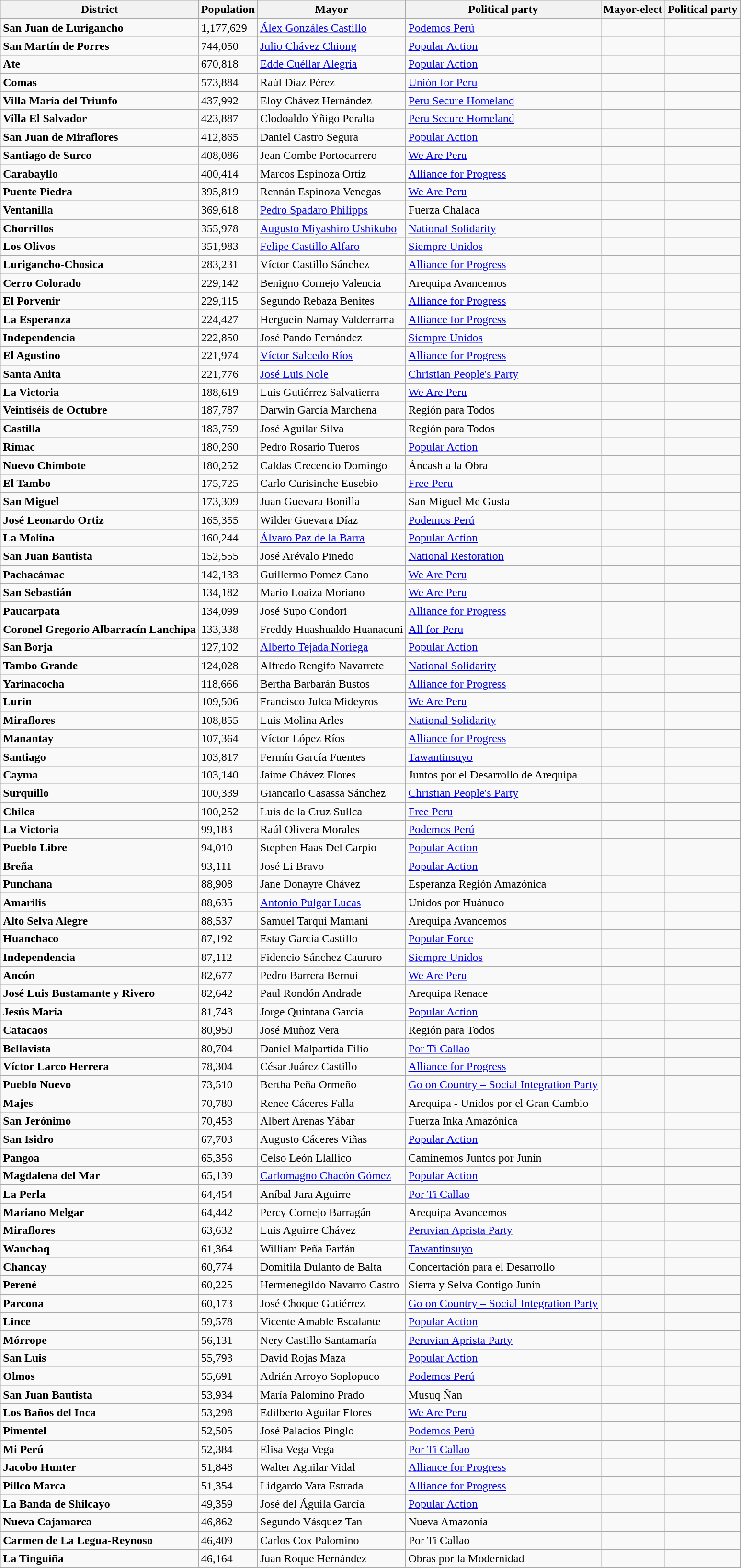<table class="wikitable sortable">
<tr>
<th>District</th>
<th>Population</th>
<th>Mayor</th>
<th>Political party</th>
<th>Mayor-elect</th>
<th>Political party</th>
</tr>
<tr>
<td><strong>San Juan de Lurigancho</strong></td>
<td>1,177,629</td>
<td><a href='#'>Álex Gonzáles Castillo</a></td>
<td><a href='#'>Podemos Perú</a></td>
<td></td>
<td></td>
</tr>
<tr>
<td><strong>San Martín de Porres</strong></td>
<td>744,050</td>
<td><a href='#'>Julio Chávez Chiong</a></td>
<td><a href='#'>Popular Action</a></td>
<td></td>
<td></td>
</tr>
<tr>
<td><strong>Ate</strong></td>
<td>670,818</td>
<td><a href='#'>Edde Cuéllar Alegría</a></td>
<td><a href='#'>Popular Action</a></td>
<td></td>
<td></td>
</tr>
<tr>
<td><strong>Comas</strong></td>
<td>573,884</td>
<td>Raúl Díaz Pérez</td>
<td><a href='#'>Unión for Peru</a></td>
<td></td>
<td></td>
</tr>
<tr>
<td><strong>Villa María del Triunfo</strong></td>
<td>437,992</td>
<td>Eloy Chávez Hernández</td>
<td><a href='#'>Peru Secure Homeland</a></td>
<td></td>
<td></td>
</tr>
<tr>
<td><strong>Villa El Salvador</strong></td>
<td>423,887</td>
<td>Clodoaldo Ýñigo Peralta</td>
<td><a href='#'>Peru Secure Homeland</a></td>
<td></td>
<td></td>
</tr>
<tr>
<td><strong>San Juan de Miraflores</strong></td>
<td>412,865</td>
<td>Daniel Castro Segura</td>
<td><a href='#'>Popular Action</a></td>
<td></td>
<td></td>
</tr>
<tr>
<td><strong>Santiago de Surco</strong></td>
<td>408,086</td>
<td>Jean Combe Portocarrero</td>
<td><a href='#'>We Are Peru</a></td>
<td></td>
<td></td>
</tr>
<tr>
<td><strong>Carabayllo</strong></td>
<td>400,414</td>
<td>Marcos Espinoza Ortiz</td>
<td><a href='#'>Alliance for Progress</a></td>
<td></td>
<td></td>
</tr>
<tr>
<td><strong>Puente Piedra</strong></td>
<td>395,819</td>
<td>Rennán Espinoza Venegas</td>
<td><a href='#'>We Are Peru</a></td>
<td></td>
<td></td>
</tr>
<tr>
<td><strong>Ventanilla</strong></td>
<td>369,618</td>
<td><a href='#'>Pedro Spadaro Philipps</a></td>
<td>Fuerza Chalaca</td>
<td></td>
<td></td>
</tr>
<tr>
<td><strong>Chorrillos</strong></td>
<td>355,978</td>
<td><a href='#'>Augusto Miyashiro Ushikubo</a></td>
<td><a href='#'>National Solidarity</a></td>
<td></td>
<td></td>
</tr>
<tr>
<td><strong>Los Olivos</strong></td>
<td>351,983</td>
<td><a href='#'>Felipe Castillo Alfaro</a></td>
<td><a href='#'>Siempre Unidos</a></td>
<td></td>
<td></td>
</tr>
<tr>
<td><strong>Lurigancho-Chosica</strong></td>
<td>283,231</td>
<td>Víctor Castillo Sánchez</td>
<td><a href='#'>Alliance for Progress</a></td>
<td></td>
<td></td>
</tr>
<tr>
<td><strong>Cerro Colorado</strong></td>
<td>229,142</td>
<td>Benigno Cornejo Valencia</td>
<td>Arequipa Avancemos</td>
<td></td>
<td></td>
</tr>
<tr>
<td><strong>El Porvenir</strong></td>
<td>229,115</td>
<td>Segundo Rebaza Benites</td>
<td><a href='#'>Alliance for Progress</a></td>
<td></td>
<td></td>
</tr>
<tr>
<td><strong>La Esperanza</strong></td>
<td>224,427</td>
<td>Herguein Namay Valderrama</td>
<td><a href='#'>Alliance for Progress</a></td>
<td></td>
<td></td>
</tr>
<tr>
<td><strong>Independencia</strong></td>
<td>222,850</td>
<td>José Pando Fernández</td>
<td><a href='#'>Siempre Unidos</a></td>
<td></td>
<td></td>
</tr>
<tr>
<td><strong>El Agustino</strong></td>
<td>221,974</td>
<td><a href='#'>Víctor Salcedo Ríos</a></td>
<td><a href='#'>Alliance for Progress</a></td>
<td></td>
<td></td>
</tr>
<tr>
<td><strong>Santa Anita</strong></td>
<td>221,776</td>
<td><a href='#'>José Luis Nole</a></td>
<td><a href='#'>Christian People's Party</a></td>
<td></td>
<td></td>
</tr>
<tr>
<td><strong>La Victoria</strong></td>
<td>188,619</td>
<td>Luis Gutiérrez Salvatierra</td>
<td><a href='#'>We Are Peru</a></td>
<td></td>
<td></td>
</tr>
<tr>
<td><strong>Veintiséis de Octubre</strong></td>
<td>187,787</td>
<td>Darwin García Marchena</td>
<td>Región para Todos</td>
<td></td>
<td></td>
</tr>
<tr>
<td><strong>Castilla</strong></td>
<td>183,759</td>
<td>José Aguilar Silva</td>
<td>Región para Todos</td>
<td></td>
<td></td>
</tr>
<tr>
<td><strong>Rímac</strong></td>
<td>180,260</td>
<td>Pedro Rosario Tueros</td>
<td><a href='#'>Popular Action</a></td>
<td></td>
<td></td>
</tr>
<tr>
<td><strong>Nuevo Chimbote</strong></td>
<td>180,252</td>
<td>Caldas Crecencio Domingo</td>
<td>Áncash a la Obra</td>
<td></td>
<td></td>
</tr>
<tr>
<td><strong>El Tambo</strong></td>
<td>175,725</td>
<td>Carlo Curisinche Eusebio</td>
<td><a href='#'>Free Peru</a></td>
<td></td>
<td></td>
</tr>
<tr>
<td><strong>San Miguel</strong></td>
<td>173,309</td>
<td>Juan Guevara Bonilla</td>
<td>San Miguel Me Gusta</td>
<td></td>
<td></td>
</tr>
<tr>
<td><strong>José Leonardo Ortiz</strong></td>
<td>165,355</td>
<td>Wilder Guevara Díaz</td>
<td><a href='#'>Podemos Perú</a></td>
<td></td>
<td></td>
</tr>
<tr>
<td><strong>La Molina</strong></td>
<td>160,244</td>
<td><a href='#'>Álvaro Paz de la Barra</a></td>
<td><a href='#'>Popular Action</a></td>
<td></td>
<td></td>
</tr>
<tr>
<td><strong>San Juan Bautista</strong></td>
<td>152,555</td>
<td>José Arévalo Pinedo</td>
<td><a href='#'>National Restoration</a></td>
<td></td>
<td></td>
</tr>
<tr>
<td><strong>Pachacámac</strong></td>
<td>142,133</td>
<td>Guillermo Pomez Cano</td>
<td><a href='#'>We Are Peru</a></td>
<td></td>
<td></td>
</tr>
<tr>
<td><strong>San Sebastián</strong></td>
<td>134,182</td>
<td>Mario Loaiza Moriano</td>
<td><a href='#'>We Are Peru</a></td>
<td></td>
<td></td>
</tr>
<tr>
<td><strong>Paucarpata</strong></td>
<td>134,099</td>
<td>José Supo Condori</td>
<td><a href='#'>Alliance for Progress</a></td>
<td></td>
<td></td>
</tr>
<tr>
<td><strong>Coronel Gregorio Albarracín Lanchipa</strong></td>
<td>133,338</td>
<td>Freddy Huashualdo Huanacuni</td>
<td><a href='#'>All for Peru</a></td>
<td></td>
<td></td>
</tr>
<tr>
<td><strong>San Borja</strong></td>
<td>127,102</td>
<td><a href='#'>Alberto Tejada Noriega</a></td>
<td><a href='#'>Popular Action</a></td>
<td></td>
<td></td>
</tr>
<tr>
<td><strong>Tambo Grande</strong></td>
<td>124,028</td>
<td>Alfredo Rengifo Navarrete</td>
<td><a href='#'>National Solidarity</a></td>
<td></td>
<td></td>
</tr>
<tr>
<td><strong>Yarinacocha</strong></td>
<td>118,666</td>
<td>Bertha Barbarán Bustos</td>
<td><a href='#'>Alliance for Progress</a></td>
<td></td>
<td></td>
</tr>
<tr>
<td><strong>Lurín</strong></td>
<td>109,506</td>
<td>Francisco Julca Mideyros</td>
<td><a href='#'>We Are Peru</a></td>
<td></td>
<td></td>
</tr>
<tr>
<td><strong>Miraflores</strong></td>
<td>108,855</td>
<td>Luis Molina Arles</td>
<td><a href='#'>National Solidarity</a></td>
<td></td>
<td></td>
</tr>
<tr>
<td><strong>Manantay</strong></td>
<td>107,364</td>
<td>Víctor López Ríos</td>
<td><a href='#'>Alliance for Progress</a></td>
<td></td>
<td></td>
</tr>
<tr>
<td><strong>Santiago</strong></td>
<td>103,817</td>
<td>Fermín García Fuentes</td>
<td><a href='#'>Tawantinsuyo</a></td>
<td></td>
<td></td>
</tr>
<tr>
<td><strong>Cayma</strong></td>
<td>103,140</td>
<td>Jaime Chávez Flores</td>
<td>Juntos por el Desarrollo de Arequipa</td>
<td></td>
<td></td>
</tr>
<tr>
<td><strong>Surquillo</strong></td>
<td>100,339</td>
<td>Giancarlo Casassa Sánchez</td>
<td><a href='#'>Christian People's Party</a></td>
<td></td>
<td></td>
</tr>
<tr>
<td><strong>Chilca</strong></td>
<td>100,252</td>
<td>Luis de la Cruz Sullca</td>
<td><a href='#'>Free Peru</a></td>
<td></td>
<td></td>
</tr>
<tr>
<td><strong>La Victoria</strong></td>
<td>99,183</td>
<td>Raúl Olivera Morales</td>
<td><a href='#'>Podemos Perú</a></td>
<td></td>
<td></td>
</tr>
<tr>
<td><strong>Pueblo Libre</strong></td>
<td>94,010</td>
<td>Stephen Haas Del Carpio</td>
<td><a href='#'>Popular Action</a></td>
<td></td>
<td></td>
</tr>
<tr>
<td><strong>Breña</strong></td>
<td>93,111</td>
<td>José Li Bravo</td>
<td><a href='#'>Popular Action</a></td>
<td></td>
<td></td>
</tr>
<tr>
<td><strong>Punchana</strong></td>
<td>88,908</td>
<td>Jane Donayre Chávez</td>
<td>Esperanza Región Amazónica</td>
<td></td>
<td></td>
</tr>
<tr>
<td><strong>Amarilis</strong></td>
<td>88,635</td>
<td><a href='#'>Antonio Pulgar Lucas</a></td>
<td>Unidos por Huánuco</td>
<td></td>
<td></td>
</tr>
<tr>
<td><strong>Alto Selva Alegre</strong></td>
<td>88,537</td>
<td>Samuel Tarqui Mamani</td>
<td>Arequipa Avancemos</td>
<td></td>
<td></td>
</tr>
<tr>
<td><strong>Huanchaco</strong></td>
<td>87,192</td>
<td>Estay García Castillo</td>
<td><a href='#'>Popular Force</a></td>
<td></td>
<td></td>
</tr>
<tr>
<td><strong>Independencia</strong></td>
<td>87,112</td>
<td>Fidencio Sánchez Caururo</td>
<td><a href='#'>Siempre Unidos</a></td>
<td></td>
<td></td>
</tr>
<tr>
<td><strong>Ancón</strong></td>
<td>82,677</td>
<td>Pedro Barrera Bernui</td>
<td><a href='#'>We Are Peru</a></td>
<td></td>
<td></td>
</tr>
<tr>
<td><strong>José Luis Bustamante y Rivero</strong></td>
<td>82,642</td>
<td>Paul Rondón Andrade</td>
<td>Arequipa Renace</td>
<td></td>
<td></td>
</tr>
<tr>
<td><strong>Jesús María</strong></td>
<td>81,743</td>
<td>Jorge Quintana García</td>
<td><a href='#'>Popular Action</a></td>
<td></td>
<td></td>
</tr>
<tr>
<td><strong>Catacaos</strong></td>
<td>80,950</td>
<td>José Muñoz Vera</td>
<td>Región para Todos</td>
<td></td>
<td></td>
</tr>
<tr>
<td><strong>Bellavista</strong></td>
<td>80,704</td>
<td>Daniel Malpartida Filio</td>
<td><a href='#'>Por Ti Callao</a></td>
<td></td>
<td></td>
</tr>
<tr>
<td><strong>Víctor Larco Herrera</strong></td>
<td>78,304</td>
<td>César Juárez Castillo</td>
<td><a href='#'>Alliance for Progress</a></td>
<td></td>
<td></td>
</tr>
<tr>
<td><strong>Pueblo Nuevo</strong></td>
<td>73,510</td>
<td>Bertha Peña Ormeño</td>
<td><a href='#'>Go on Country – Social Integration Party</a></td>
<td></td>
<td></td>
</tr>
<tr>
<td><strong>Majes</strong></td>
<td>70,780</td>
<td>Renee Cáceres Falla</td>
<td>Arequipa - Unidos por el Gran Cambio</td>
<td></td>
<td></td>
</tr>
<tr>
<td><strong>San Jerónimo</strong></td>
<td>70,453</td>
<td>Albert Arenas Yábar</td>
<td>Fuerza Inka Amazónica</td>
<td></td>
<td></td>
</tr>
<tr>
<td><strong>San Isidro</strong></td>
<td>67,703</td>
<td>Augusto Cáceres Viñas</td>
<td><a href='#'>Popular Action</a></td>
<td></td>
<td></td>
</tr>
<tr>
<td><strong>Pangoa</strong></td>
<td>65,356</td>
<td>Celso León Llallico</td>
<td>Caminemos Juntos por Junín</td>
<td></td>
<td></td>
</tr>
<tr>
<td><strong>Magdalena del Mar</strong></td>
<td>65,139</td>
<td><a href='#'>Carlomagno Chacón Gómez</a></td>
<td><a href='#'>Popular Action</a></td>
<td></td>
<td></td>
</tr>
<tr>
<td><strong>La Perla</strong></td>
<td>64,454</td>
<td>Aníbal Jara Aguirre</td>
<td><a href='#'>Por Ti Callao</a></td>
<td></td>
<td></td>
</tr>
<tr>
<td><strong>Mariano Melgar</strong></td>
<td>64,442</td>
<td>Percy Cornejo Barragán</td>
<td>Arequipa Avancemos</td>
<td></td>
<td></td>
</tr>
<tr>
<td><strong>Miraflores</strong></td>
<td>63,632</td>
<td>Luis Aguirre Chávez</td>
<td><a href='#'>Peruvian Aprista Party</a></td>
<td></td>
<td></td>
</tr>
<tr>
<td><strong>Wanchaq</strong></td>
<td>61,364</td>
<td>William Peña Farfán</td>
<td><a href='#'>Tawantinsuyo</a></td>
<td></td>
<td></td>
</tr>
<tr>
<td><strong>Chancay</strong></td>
<td>60,774</td>
<td>Domitila Dulanto de Balta</td>
<td>Concertación para el Desarrollo</td>
<td></td>
<td></td>
</tr>
<tr>
<td><strong>Perené</strong></td>
<td>60,225</td>
<td>Hermenegildo Navarro Castro</td>
<td>Sierra y Selva Contigo Junín</td>
<td></td>
<td></td>
</tr>
<tr>
<td><strong>Parcona</strong></td>
<td>60,173</td>
<td>José Choque Gutiérrez</td>
<td><a href='#'>Go on Country – Social Integration Party</a></td>
<td></td>
<td></td>
</tr>
<tr>
<td><strong>Lince</strong></td>
<td>59,578</td>
<td>Vicente Amable Escalante</td>
<td><a href='#'>Popular Action</a></td>
<td></td>
<td></td>
</tr>
<tr>
<td><strong>Mórrope</strong></td>
<td>56,131</td>
<td>Nery Castillo Santamaría</td>
<td><a href='#'>Peruvian Aprista Party</a></td>
<td></td>
<td></td>
</tr>
<tr>
<td><strong>San Luis</strong></td>
<td>55,793</td>
<td>David Rojas Maza</td>
<td><a href='#'>Popular Action</a></td>
<td></td>
<td></td>
</tr>
<tr>
<td><strong>Olmos</strong></td>
<td>55,691</td>
<td>Adrián Arroyo Soplopuco</td>
<td><a href='#'>Podemos Perú</a></td>
<td></td>
<td></td>
</tr>
<tr>
<td><strong>San Juan Bautista</strong></td>
<td>53,934</td>
<td>María Palomino Prado</td>
<td>Musuq Ñan</td>
<td></td>
<td></td>
</tr>
<tr>
<td><strong>Los Baños del Inca</strong></td>
<td>53,298</td>
<td>Edilberto Aguilar Flores</td>
<td><a href='#'>We Are Peru</a></td>
<td></td>
<td></td>
</tr>
<tr>
<td><strong>Pimentel</strong></td>
<td>52,505</td>
<td>José Palacios Pinglo</td>
<td><a href='#'>Podemos Perú</a></td>
<td></td>
<td></td>
</tr>
<tr>
<td><strong>Mi Perú</strong></td>
<td>52,384</td>
<td>Elisa Vega Vega</td>
<td><a href='#'>Por Ti Callao</a></td>
<td></td>
<td></td>
</tr>
<tr>
<td><strong>Jacobo Hunter</strong></td>
<td>51,848</td>
<td>Walter Aguilar Vidal</td>
<td><a href='#'>Alliance for Progress</a></td>
<td></td>
<td></td>
</tr>
<tr>
<td><strong>Pillco Marca</strong></td>
<td>51,354</td>
<td>Lidgardo Vara Estrada</td>
<td><a href='#'>Alliance for Progress</a></td>
<td></td>
<td></td>
</tr>
<tr>
<td><strong>La Banda de Shilcayo</strong></td>
<td>49,359</td>
<td>José del Águila García</td>
<td><a href='#'>Popular Action</a></td>
<td></td>
<td></td>
</tr>
<tr>
<td><strong>Nueva Cajamarca</strong></td>
<td>46,862</td>
<td>Segundo Vásquez Tan</td>
<td>Nueva Amazonía</td>
<td></td>
<td></td>
</tr>
<tr>
<td><strong>Carmen de La Legua-Reynoso</strong></td>
<td>46,409</td>
<td>Carlos Cox Palomino</td>
<td>Por Ti Callao</td>
<td></td>
<td></td>
</tr>
<tr>
<td><strong>La Tinguiña</strong></td>
<td>46,164</td>
<td>Juan Roque Hernández</td>
<td>Obras por la Modernidad</td>
<td></td>
</tr>
</table>
